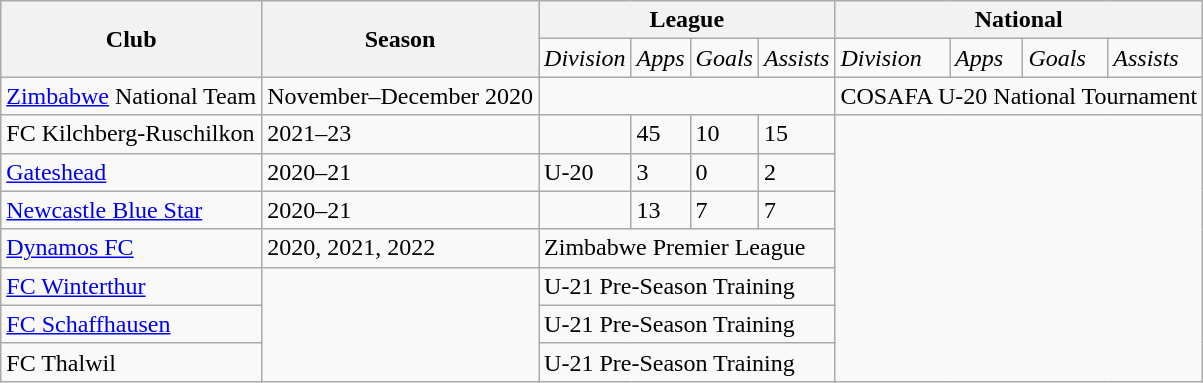<table class="wikitable">
<tr>
<th rowspan="2">Club</th>
<th rowspan="2">Season</th>
<th colspan="4">League</th>
<th colspan="4">National</th>
</tr>
<tr>
<td><em>Division</em></td>
<td><em>Apps</em></td>
<td><em>Goals</em></td>
<td><em>Assists</em></td>
<td><em>Division</em></td>
<td><em>Apps</em></td>
<td><em>Goals</em></td>
<td><em>Assists</em></td>
</tr>
<tr>
<td><a href='#'>Zimbabwe</a> National Team</td>
<td>November–December 2020</td>
<td colspan="4"></td>
<td colspan="4">COSAFA U-20 National Tournament</td>
</tr>
<tr>
<td>FC Kilchberg-Ruschilkon</td>
<td>2021–23</td>
<td></td>
<td>45</td>
<td>10</td>
<td>15</td>
<td colspan="4" rowspan="7"></td>
</tr>
<tr>
<td><a href='#'>Gateshead</a></td>
<td>2020–21</td>
<td>U-20</td>
<td>3</td>
<td>0</td>
<td>2</td>
</tr>
<tr>
<td><a href='#'>Newcastle Blue Star</a></td>
<td>2020–21</td>
<td></td>
<td>13</td>
<td>7</td>
<td>7</td>
</tr>
<tr>
<td><a href='#'>Dynamos FC</a></td>
<td>2020, 2021, 2022</td>
<td colspan="4">Zimbabwe Premier League</td>
</tr>
<tr>
<td><a href='#'>FC Winterthur</a></td>
<td rowspan="3"></td>
<td colspan="4">U-21 Pre-Season Training</td>
</tr>
<tr>
<td><a href='#'>FC Schaffhausen</a></td>
<td colspan="4">U-21 Pre-Season Training</td>
</tr>
<tr>
<td>FC Thalwil</td>
<td colspan="4">U-21 Pre-Season Training</td>
</tr>
</table>
